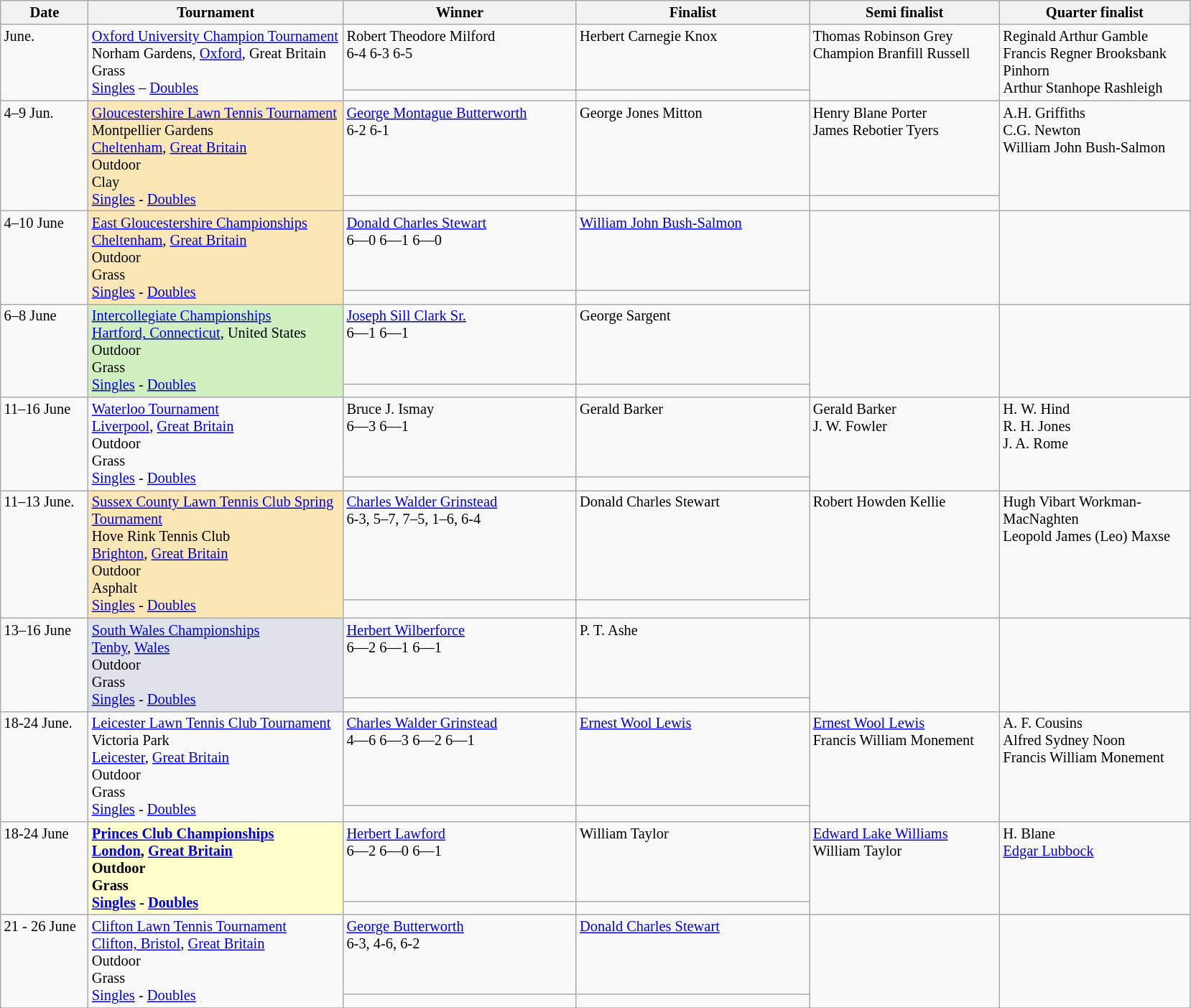<table class="wikitable" style="font-size:85%;">
<tr>
<th width="75">Date</th>
<th width="230">Tournament</th>
<th width="210">Winner</th>
<th width="210">Finalist</th>
<th width="170">Semi finalist</th>
<th width="170">Quarter finalist</th>
</tr>
<tr valign=top>
<td rowspan=2>June.</td>
<td rowspan=2><a href='#'>Oxford University Champion Tournament</a><br>Norham Gardens, <a href='#'>Oxford</a>, Great Britain<br>Grass<br><a href='#'>Singles</a> – <a href='#'>Doubles</a></td>
<td> Robert Theodore Milford<br>6-4 6-3 6-5</td>
<td> Herbert Carnegie Knox</td>
<td rowspan=2> Thomas Robinson Grey<br> Champion Branfill Russell</td>
<td rowspan=2> Reginald Arthur Gamble<br> Francis Regner Brooksbank Pinhorn<br> Arthur Stanhope Rashleigh</td>
</tr>
<tr valign=top>
<td></td>
<td></td>
</tr>
<tr valign=top>
<td rowspan=2>4–9 Jun.</td>
<td style="background:#fae7b5" rowspan=2><a href='#'>Gloucestershire Lawn Tennis Tournament</a><br>Montpellier Gardens<br><a href='#'>Cheltenham</a>, <a href='#'>Great Britain</a><br>Outdoor<br>Clay<br><a href='#'>Singles</a> - <a href='#'>Doubles</a></td>
<td> <a href='#'>George Montague Butterworth</a><br>6-2 6-1</td>
<td> George Jones Mitton</td>
<td> Henry Blane Porter<br> James Rebotier Tyers</td>
<td rowspan=2> A.H. Griffiths<br> C.G. Newton<br> William John Bush-Salmon</td>
</tr>
<tr valign=top>
<td></td>
<td></td>
</tr>
<tr valign=top>
<td rowspan=2>4–10 June</td>
<td style="background:#fae7b5" rowspan=2><a href='#'>East Gloucestershire Championships</a><br><a href='#'>Cheltenham</a>, <a href='#'>Great Britain</a><br>Outdoor<br>Grass<br><a href='#'>Singles</a> - <a href='#'>Doubles</a></td>
<td> <a href='#'>Donald Charles Stewart</a><br>6—0 6—1 6—0</td>
<td> <a href='#'>William John Bush-Salmon</a></td>
<td rowspan=2></td>
<td rowspan=2></td>
</tr>
<tr valign=top>
<td></td>
<td></td>
</tr>
<tr valign=top>
<td rowspan=2>6–8 June</td>
<td style="background:#d0f0c0" rowspan=2><a href='#'>Intercollegiate Championships</a><br><a href='#'>Hartford, Connecticut</a>, United States<br>Outdoor<br>Grass<br><a href='#'>Singles</a> - <a href='#'>Doubles</a></td>
<td> <a href='#'>Joseph Sill Clark Sr.</a><br>6—1 6—1</td>
<td> George Sargent</td>
<td rowspan=2></td>
<td rowspan=2></td>
</tr>
<tr valign=top>
<td></td>
<td></td>
</tr>
<tr valign=top>
<td rowspan=2>11–16 June</td>
<td rowspan=2><a href='#'>Waterloo Tournament</a><br><a href='#'>Liverpool</a>, <a href='#'>Great Britain</a><br>Outdoor<br>Grass<br><a href='#'>Singles</a> - <a href='#'>Doubles</a></td>
<td> Bruce J. Ismay<br>6—3 6—1</td>
<td> Gerald Barker</td>
<td rowspan=2> Gerald Barker<br>  J. W. Fowler</td>
<td rowspan=2> H. W. Hind<br> R. H. Jones<br>   J. A. Rome</td>
</tr>
<tr valign=top>
<td></td>
<td></td>
</tr>
<tr valign=top>
<td rowspan=2>11–13 June.</td>
<td style="background:#fae7b5"  rowspan=2><a href='#'>Sussex County Lawn Tennis Club Spring Tournament</a><br>Hove Rink Tennis Club<br><a href='#'>Brighton</a>, <a href='#'>Great Britain</a><br>Outdoor<br>Asphalt<br><a href='#'>Singles</a> - <a href='#'>Doubles</a></td>
<td> <a href='#'>Charles Walder Grinstead</a><br>6-3, 5–7, 7–5, 1–6, 6-4</td>
<td> Donald Charles Stewart</td>
<td rowspan=2> Robert Howden Kellie</td>
<td rowspan=2> Hugh Vibart Workman-MacNaghten <br> Leopold James (Leo) Maxse <br></td>
</tr>
<tr valign=top>
<td></td>
<td></td>
</tr>
<tr valign=top>
<td rowspan=2>13–16 June</td>
<td style="background:#dfe2e9" rowspan=2><a href='#'>South Wales Championships</a><br><a href='#'>Tenby</a>, <a href='#'>Wales</a><br>Outdoor<br>Grass<br><a href='#'>Singles</a> - <a href='#'>Doubles</a></td>
<td> <a href='#'>Herbert Wilberforce</a><br>6—2 6—1 6—1</td>
<td> P. T. Ashe</td>
<td rowspan=2></td>
<td rowspan=2></td>
</tr>
<tr valign=top>
<td></td>
<td></td>
</tr>
<tr valign=top>
<td rowspan=2>18-24 June.</td>
<td rowspan=2><a href='#'>Leicester Lawn Tennis Club Tournament</a><br>Victoria Park<br> <a href='#'>Leicester</a>, <a href='#'>Great Britain</a><br>Outdoor<br>Grass<br><a href='#'>Singles</a> - <a href='#'>Doubles</a></td>
<td> <a href='#'>Charles Walder Grinstead</a><br>4—6 6—3 6—2 6—1</td>
<td> <a href='#'>Ernest Wool Lewis</a></td>
<td rowspan=2> <a href='#'>Ernest Wool Lewis</a><br>  Francis William Monement</td>
<td rowspan=2>A. F. Cousins <br>   Alfred Sydney Noon<br>  Francis William Monement</td>
</tr>
<tr valign=top>
<td></td>
<td></td>
</tr>
<tr valign=top>
<td rowspan=2>18-24 June</td>
<td style="background:#ffc;" rowspan=2><strong><a href='#'>Princes Club Championships</a><br><a href='#'>London</a>, <a href='#'>Great Britain</a><br>Outdoor<br>Grass<br><a href='#'>Singles</a> - <a href='#'>Doubles</a></strong></td>
<td> <a href='#'>Herbert Lawford</a><br>6—2 6—0 6—1</td>
<td> William Taylor</td>
<td rowspan=2> <a href='#'>Edward Lake Williams</a> <br> William Taylor</td>
<td rowspan=2> H. Blane<br>  <a href='#'>Edgar Lubbock</a></td>
</tr>
<tr valign=top>
<td></td>
<td></td>
</tr>
<tr valign=top>
<td rowspan=2>21 - 26 June</td>
<td rowspan=2><a href='#'>Clifton Lawn Tennis Tournament</a><br> <a href='#'>Clifton, Bristol</a>, <a href='#'>Great Britain</a><br>Outdoor<br>Grass<br><a href='#'>Singles</a> - <a href='#'>Doubles</a></td>
<td> <a href='#'>George Butterworth</a><br>6-3, 4-6, 6-2</td>
<td> <a href='#'>Donald Charles Stewart</a></td>
<td rowspan=2></td>
<td rowspan=2></td>
</tr>
<tr valign=top>
<td></td>
<td></td>
</tr>
<tr valign=top>
</tr>
</table>
